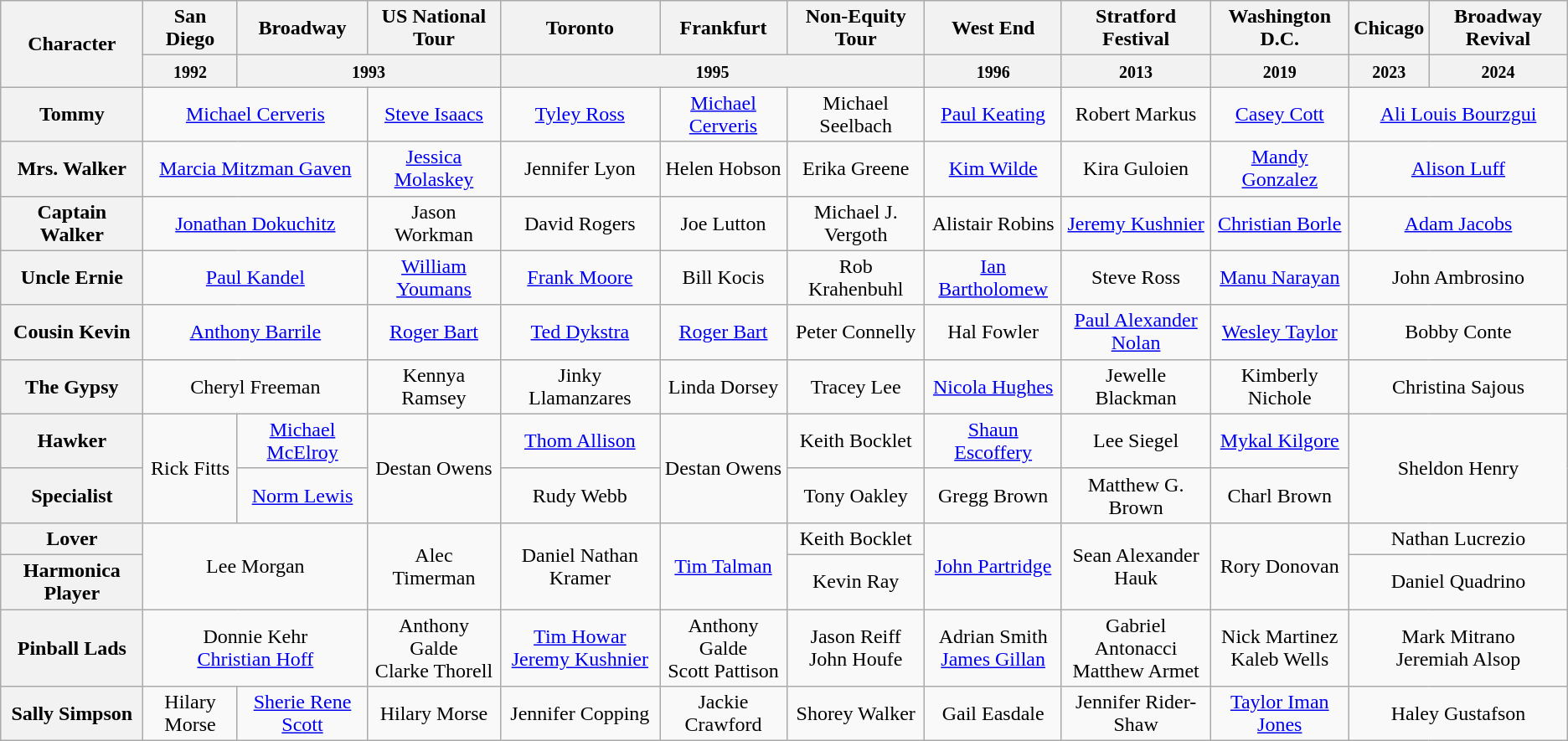<table class="wikitable">
<tr>
<th rowspan="2">Character</th>
<th>San Diego</th>
<th>Broadway</th>
<th>US National Tour</th>
<th>Toronto</th>
<th>Frankfurt</th>
<th>Non-Equity Tour</th>
<th>West End</th>
<th>Stratford Festival</th>
<th>Washington D.C.</th>
<th>Chicago</th>
<th>Broadway Revival</th>
</tr>
<tr>
<th><small>1992</small></th>
<th colspan="2"><small>1993</small></th>
<th colspan="3"><small>1995</small></th>
<th><small>1996</small></th>
<th><small>2013</small></th>
<th><small>2019</small></th>
<th><small>2023</small></th>
<th><small>2024</small></th>
</tr>
<tr>
<th>Tommy</th>
<td colspan="2" align=center><a href='#'>Michael Cerveris</a></td>
<td align=center><a href='#'>Steve Isaacs</a></td>
<td align=center><a href='#'>Tyley Ross</a></td>
<td align=center><a href='#'>Michael Cerveris</a></td>
<td align=center>Michael Seelbach</td>
<td align=center><a href='#'>Paul Keating</a></td>
<td align=center>Robert Markus</td>
<td align=center><a href='#'>Casey Cott</a></td>
<td colspan="2" align=center><a href='#'>Ali Louis Bourzgui</a></td>
</tr>
<tr>
<th>Mrs. Walker</th>
<td colspan="2" align=center><a href='#'>Marcia Mitzman Gaven</a></td>
<td align=center><a href='#'>Jessica Molaskey</a></td>
<td align=center>Jennifer Lyon</td>
<td align=center>Helen Hobson</td>
<td align=center>Erika Greene</td>
<td align=center><a href='#'>Kim Wilde</a></td>
<td align=center>Kira Guloien</td>
<td align=center><a href='#'>Mandy Gonzalez</a></td>
<td colspan="2" align=center><a href='#'>Alison Luff</a></td>
</tr>
<tr>
<th>Captain Walker</th>
<td colspan="2" align=center><a href='#'>Jonathan Dokuchitz</a></td>
<td align=center>Jason Workman</td>
<td align=center>David Rogers</td>
<td align=center>Joe Lutton</td>
<td align=center>Michael J. Vergoth</td>
<td align=center>Alistair Robins</td>
<td align=center><a href='#'>Jeremy Kushnier</a></td>
<td align=center><a href='#'>Christian Borle</a></td>
<td colspan="2" align=center><a href='#'>Adam Jacobs</a></td>
</tr>
<tr>
<th>Uncle Ernie</th>
<td colspan="2" align=center><a href='#'>Paul Kandel</a></td>
<td align=center><a href='#'>William Youmans</a></td>
<td align=center><a href='#'>Frank Moore</a></td>
<td align=center>Bill Kocis</td>
<td align=center>Rob Krahenbuhl</td>
<td align=center><a href='#'>Ian Bartholomew</a></td>
<td align=center>Steve Ross</td>
<td align=center><a href='#'>Manu Narayan</a></td>
<td colspan="2" align=center>John Ambrosino</td>
</tr>
<tr>
<th>Cousin Kevin</th>
<td colspan="2" align=center><a href='#'>Anthony Barrile</a></td>
<td align=center><a href='#'>Roger Bart</a></td>
<td align=center><a href='#'>Ted Dykstra</a></td>
<td align=center><a href='#'>Roger Bart</a></td>
<td align=center>Peter Connelly</td>
<td align=center>Hal Fowler</td>
<td align=center><a href='#'>Paul Alexander Nolan</a></td>
<td align=center><a href='#'>Wesley Taylor</a></td>
<td colspan="2" align=center>Bobby Conte</td>
</tr>
<tr>
<th>The Gypsy</th>
<td colspan="2" align=center>Cheryl Freeman</td>
<td align=center>Kennya Ramsey</td>
<td align=center>Jinky Llamanzares</td>
<td align=center>Linda Dorsey</td>
<td align=center>Tracey Lee</td>
<td align=center><a href='#'>Nicola Hughes</a></td>
<td align=center>Jewelle Blackman</td>
<td align=center>Kimberly Nichole</td>
<td colspan="2" align=center>Christina Sajous</td>
</tr>
<tr>
<th>Hawker</th>
<td rowspan="2" align=center>Rick Fitts</td>
<td align=center><a href='#'>Michael McElroy</a></td>
<td rowspan="2" align=center>Destan Owens</td>
<td align=center><a href='#'>Thom Allison</a></td>
<td rowspan="2" align=center>Destan Owens</td>
<td align=center>Keith Bocklet</td>
<td align=center><a href='#'>Shaun Escoffery</a></td>
<td align=center>Lee Siegel</td>
<td align=center><a href='#'>Mykal Kilgore</a></td>
<td colspan="2" rowspan="2" align=center>Sheldon Henry</td>
</tr>
<tr>
<th>Specialist</th>
<td align=center><a href='#'>Norm Lewis</a></td>
<td align=center>Rudy Webb</td>
<td align=center>Tony Oakley</td>
<td align=center>Gregg Brown</td>
<td align=center>Matthew G. Brown</td>
<td align="center">Charl Brown</td>
</tr>
<tr>
<th>Lover</th>
<td rowspan="2" colspan="2" align=center>Lee Morgan</td>
<td rowspan="2" align=center>Alec Timerman</td>
<td rowspan="2" align=center>Daniel Nathan Kramer</td>
<td rowspan="2" align=center><a href='#'>Tim Talman</a></td>
<td align=center>Keith Bocklet</td>
<td rowspan="2" align=center><a href='#'>John Partridge</a></td>
<td rowspan="2" align=center>Sean Alexander Hauk</td>
<td rowspan="2" align=center>Rory Donovan</td>
<td colspan="2" align=center>Nathan Lucrezio</td>
</tr>
<tr>
<th>Harmonica Player</th>
<td align=center>Kevin Ray</td>
<td colspan="2" align=center>Daniel Quadrino</td>
</tr>
<tr>
<th>Pinball Lads</th>
<td colspan="2" align=center>Donnie Kehr<br><a href='#'>Christian Hoff</a></td>
<td align=center>Anthony Galde<br>Clarke Thorell</td>
<td align=center><a href='#'>Tim Howar</a><br><a href='#'>Jeremy Kushnier</a></td>
<td align=center>Anthony Galde<br>Scott Pattison</td>
<td align=center>Jason Reiff<br>John Houfe</td>
<td align=center>Adrian Smith<br><a href='#'>James Gillan</a></td>
<td align=center>Gabriel Antonacci<br>Matthew Armet</td>
<td align=center>Nick Martinez<br>Kaleb Wells</td>
<td colspan="2" align=center>Mark Mitrano<br>Jeremiah Alsop</td>
</tr>
<tr>
<th>Sally Simpson</th>
<td align=center>Hilary Morse</td>
<td align=center><a href='#'>Sherie Rene Scott</a></td>
<td align=center>Hilary Morse</td>
<td align=center>Jennifer Copping</td>
<td align=center>Jackie Crawford</td>
<td align=center>Shorey Walker</td>
<td align=center>Gail Easdale</td>
<td align=center>Jennifer Rider-Shaw</td>
<td align=center><a href='#'>Taylor Iman Jones</a></td>
<td colspan="2" align=center>Haley Gustafson</td>
</tr>
</table>
